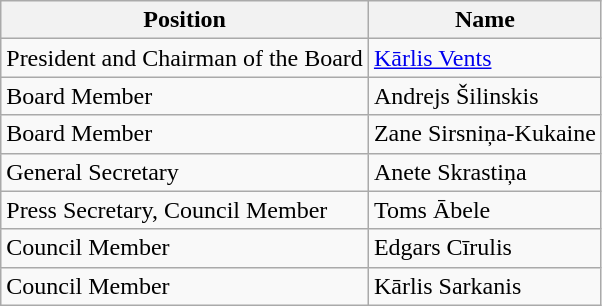<table class="wikitable">
<tr>
<th>Position</th>
<th>Name</th>
</tr>
<tr>
<td>President and Chairman of the Board</td>
<td><a href='#'>Kārlis Vents</a></td>
</tr>
<tr>
<td>Board Member</td>
<td>Andrejs Šilinskis</td>
</tr>
<tr>
<td>Board Member</td>
<td>Zane Sirsniņa-Kukaine</td>
</tr>
<tr>
<td>General Secretary</td>
<td>Anete Skrastiņa</td>
</tr>
<tr>
<td>Press Secretary, Council Member</td>
<td>Toms Ābele</td>
</tr>
<tr>
<td>Council Member</td>
<td>Edgars Cīrulis</td>
</tr>
<tr>
<td>Council Member</td>
<td>Kārlis Sarkanis</td>
</tr>
</table>
